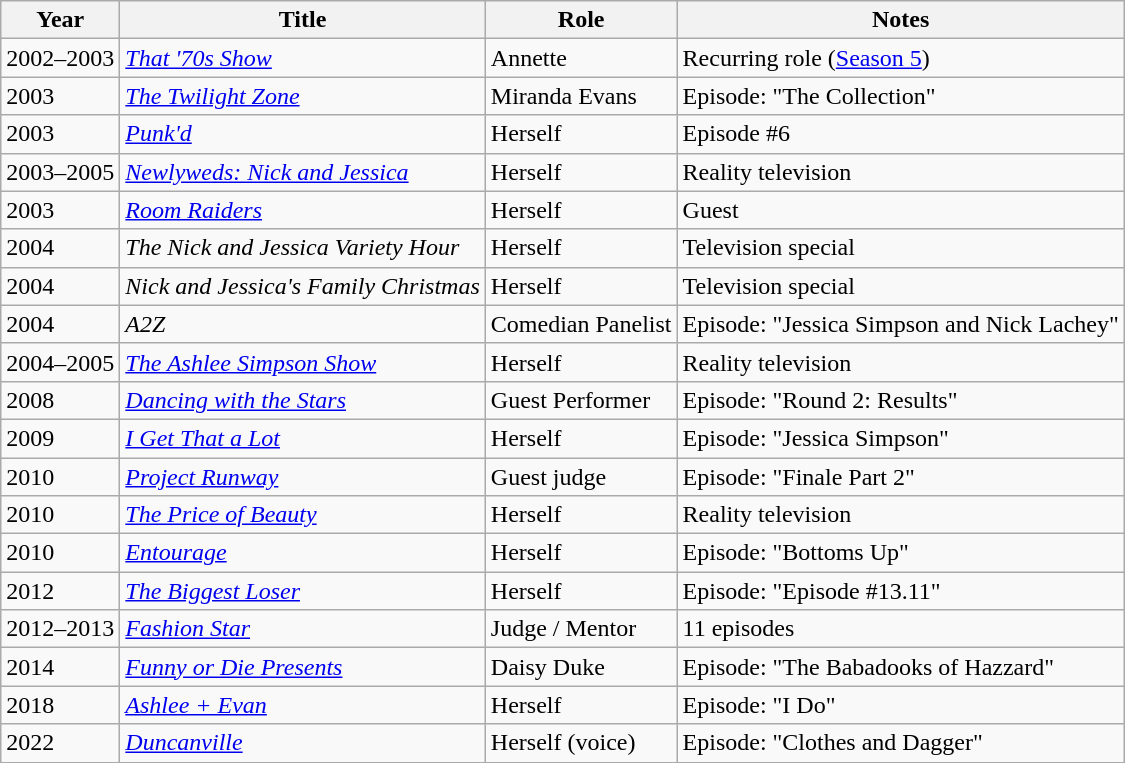<table class="wikitable">
<tr>
<th>Year</th>
<th>Title</th>
<th>Role</th>
<th>Notes</th>
</tr>
<tr>
<td>2002–2003</td>
<td><em><a href='#'>That '70s Show</a></em></td>
<td>Annette</td>
<td>Recurring role (<a href='#'>Season 5</a>)</td>
</tr>
<tr>
<td>2003</td>
<td><em><a href='#'>The Twilight Zone</a></em></td>
<td>Miranda Evans</td>
<td>Episode: "The Collection"</td>
</tr>
<tr>
<td>2003</td>
<td><em><a href='#'>Punk'd</a></em></td>
<td>Herself</td>
<td>Episode #6</td>
</tr>
<tr>
<td>2003–2005</td>
<td><em><a href='#'>Newlyweds: Nick and Jessica</a></em></td>
<td>Herself</td>
<td>Reality television</td>
</tr>
<tr>
<td>2003</td>
<td><em><a href='#'>Room Raiders</a></em></td>
<td>Herself</td>
<td>Guest</td>
</tr>
<tr>
<td>2004</td>
<td><em>The Nick and Jessica Variety Hour</em></td>
<td>Herself</td>
<td>Television special</td>
</tr>
<tr>
<td>2004</td>
<td><em>Nick and Jessica's Family Christmas</em></td>
<td>Herself</td>
<td>Television special</td>
</tr>
<tr>
<td>2004</td>
<td><em>A2Z</em></td>
<td>Comedian Panelist</td>
<td>Episode: "Jessica Simpson and Nick Lachey"</td>
</tr>
<tr>
<td>2004–2005</td>
<td><em><a href='#'>The Ashlee Simpson Show</a></em></td>
<td>Herself</td>
<td>Reality television</td>
</tr>
<tr>
<td>2008</td>
<td><em><a href='#'>Dancing with the Stars</a></em></td>
<td>Guest Performer</td>
<td>Episode: "Round 2: Results"</td>
</tr>
<tr>
<td>2009</td>
<td><em><a href='#'>I Get That a Lot</a></em></td>
<td>Herself</td>
<td>Episode: "Jessica Simpson"</td>
</tr>
<tr>
<td>2010</td>
<td><em><a href='#'>Project Runway</a></em></td>
<td>Guest judge</td>
<td>Episode: "Finale Part 2"</td>
</tr>
<tr>
<td>2010</td>
<td><em><a href='#'>The Price of Beauty</a></em></td>
<td>Herself</td>
<td>Reality television</td>
</tr>
<tr>
<td>2010</td>
<td><em><a href='#'>Entourage</a></em></td>
<td>Herself</td>
<td>Episode: "Bottoms Up"</td>
</tr>
<tr>
<td>2012</td>
<td><em><a href='#'>The Biggest Loser</a></em></td>
<td>Herself</td>
<td>Episode: "Episode #13.11"</td>
</tr>
<tr>
<td>2012–2013</td>
<td><em><a href='#'>Fashion Star</a></em></td>
<td>Judge / Mentor</td>
<td>11 episodes</td>
</tr>
<tr>
<td>2014</td>
<td><em><a href='#'>Funny or Die Presents</a></em></td>
<td>Daisy Duke</td>
<td>Episode: "The Babadooks of Hazzard"</td>
</tr>
<tr>
<td>2018</td>
<td><em><a href='#'>Ashlee + Evan</a></em></td>
<td>Herself</td>
<td>Episode: "I Do"</td>
</tr>
<tr>
<td>2022</td>
<td><em><a href='#'>Duncanville</a></em></td>
<td>Herself (voice)</td>
<td>Episode: "Clothes and Dagger"</td>
</tr>
</table>
